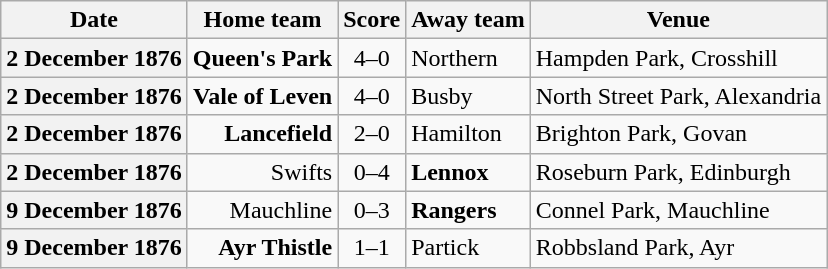<table class="wikitable football-result-list" style="max-width: 80em; text-align: center">
<tr>
<th scope="col">Date</th>
<th scope="col">Home team</th>
<th scope="col">Score</th>
<th scope="col">Away team</th>
<th scope="col">Venue</th>
</tr>
<tr>
<th scope="row">2 December 1876</th>
<td align=right><strong>Queen's Park</strong></td>
<td>4–0</td>
<td align=left>Northern</td>
<td align=left>Hampden Park, Crosshill</td>
</tr>
<tr>
<th scope="row">2 December 1876</th>
<td align=right><strong>Vale of Leven</strong></td>
<td>4–0</td>
<td align=left>Busby</td>
<td align=left>North Street Park, Alexandria</td>
</tr>
<tr>
<th scope="row">2 December 1876</th>
<td align=right><strong>Lancefield</strong></td>
<td>2–0</td>
<td align=left>Hamilton</td>
<td align=left>Brighton Park, Govan</td>
</tr>
<tr>
<th scope="row">2 December 1876</th>
<td align=right>Swifts</td>
<td>0–4</td>
<td align=left><strong>Lennox</strong></td>
<td align=left>Roseburn Park, Edinburgh</td>
</tr>
<tr>
<th scope="row">9 December 1876</th>
<td align=right>Mauchline</td>
<td>0–3</td>
<td align=left><strong>Rangers</strong></td>
<td align=left>Connel Park, Mauchline</td>
</tr>
<tr>
<th scope="row">9 December 1876</th>
<td align=right><strong>Ayr Thistle</strong></td>
<td>1–1</td>
<td align=left>Partick</td>
<td align=left>Robbsland Park, Ayr</td>
</tr>
</table>
